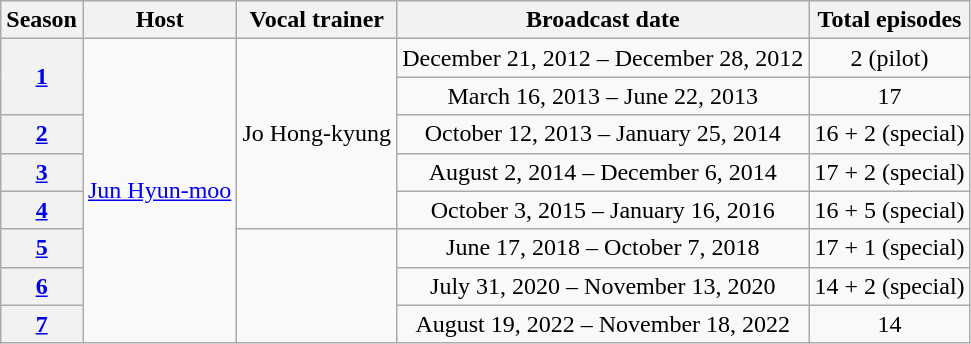<table class="wikitable" style="text-align:center;">
<tr>
<th>Season</th>
<th>Host</th>
<th>Vocal trainer</th>
<th>Broadcast date</th>
<th>Total episodes</th>
</tr>
<tr>
<th rowspan=2><a href='#'>1</a></th>
<td rowspan=8><a href='#'>Jun Hyun-moo</a></td>
<td rowspan=5>Jo Hong-kyung</td>
<td>December 21, 2012 – December 28, 2012</td>
<td>2 (pilot)</td>
</tr>
<tr>
<td>March 16, 2013 – June 22, 2013</td>
<td>17</td>
</tr>
<tr>
<th><a href='#'>2</a></th>
<td>October 12, 2013 – January 25, 2014</td>
<td>16 + 2 (special)</td>
</tr>
<tr>
<th><a href='#'>3</a></th>
<td>August 2, 2014 – December 6, 2014</td>
<td>17 + 2 (special)</td>
</tr>
<tr>
<th><a href='#'>4</a></th>
<td>October 3, 2015 – January 16, 2016</td>
<td>16 + 5 (special)</td>
</tr>
<tr>
<th><a href='#'>5</a></th>
<td rowspan=3></td>
<td>June 17, 2018 – October 7, 2018</td>
<td>17 + 1 (special)</td>
</tr>
<tr>
<th><a href='#'>6</a></th>
<td>July 31, 2020 – November 13, 2020</td>
<td>14 + 2 (special)</td>
</tr>
<tr>
<th><a href='#'>7</a></th>
<td>August 19, 2022 – November 18, 2022</td>
<td>14</td>
</tr>
</table>
